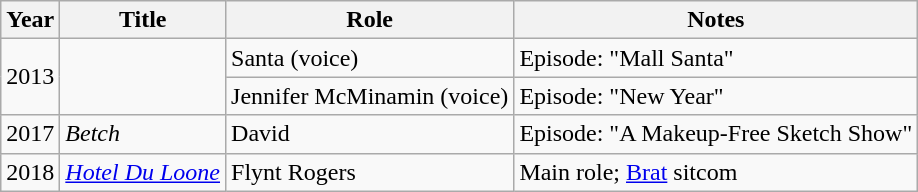<table class="wikitable sortable">
<tr>
<th>Year</th>
<th>Title</th>
<th>Role</th>
<th class="unsortable">Notes</th>
</tr>
<tr>
<td rowspan="2">2013</td>
<td rowspan="2"><em></em></td>
<td>Santa (voice)</td>
<td>Episode: "Mall Santa"</td>
</tr>
<tr>
<td>Jennifer McMinamin (voice)</td>
<td>Episode: "New Year"</td>
</tr>
<tr>
<td>2017</td>
<td><em>Betch</em></td>
<td>David</td>
<td>Episode: "A Makeup-Free Sketch Show"</td>
</tr>
<tr>
<td>2018</td>
<td><em><a href='#'>Hotel Du Loone</a></em></td>
<td>Flynt Rogers</td>
<td>Main role; <a href='#'>Brat</a> sitcom</td>
</tr>
</table>
